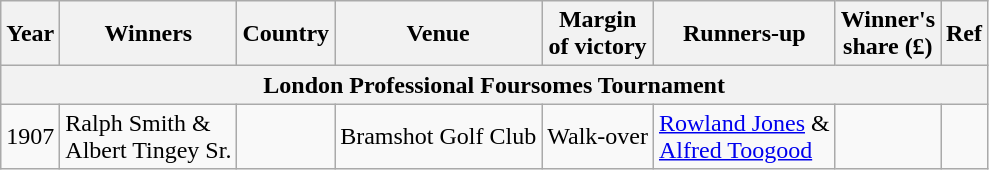<table class="wikitable">
<tr>
<th>Year</th>
<th>Winners</th>
<th>Country</th>
<th>Venue</th>
<th>Margin<br>of victory</th>
<th>Runners-up</th>
<th>Winner's<br>share (£)</th>
<th>Ref</th>
</tr>
<tr>
<th colspan=8>London Professional Foursomes Tournament</th>
</tr>
<tr>
<td>1907</td>
<td>Ralph Smith &<br>Albert Tingey Sr.</td>
<td><br></td>
<td>Bramshot Golf Club</td>
<td align=center>Walk-over</td>
<td> <a href='#'>Rowland Jones</a> & <br> <a href='#'>Alfred Toogood</a></td>
<td align=center></td>
<td></td>
</tr>
</table>
